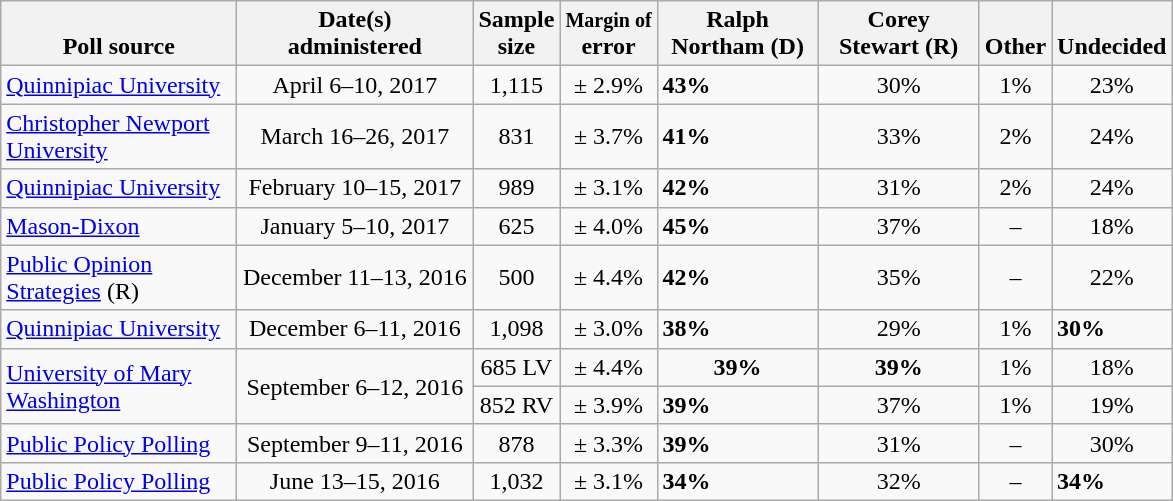<table class="wikitable">
<tr valign= bottom>
<th style="width:150px;">Poll source</th>
<th style="width:150px;">Date(s)<br>administered</th>
<th class=small>Sample<br>size</th>
<th><small>Margin of</small><br>error</th>
<th style="width:100px;">Ralph<br>Northam (D)</th>
<th style="width:100px;">Corey<br>Stewart (R)</th>
<th style="width:40px;">Other</th>
<th style="width:40px;">Undecided</th>
</tr>
<tr>
<td><a href='#'>Quinnipiac University</a></td>
<td align=center>April 6–10, 2017</td>
<td align=center>1,115</td>
<td align=center>± 2.9%</td>
<td><strong>43%</strong></td>
<td align=center>30%</td>
<td align=center>1%</td>
<td align=center>23%</td>
</tr>
<tr>
<td><a href='#'>Christopher Newport University</a></td>
<td align=center>March 16–26, 2017</td>
<td align=center>831</td>
<td align=center>± 3.7%</td>
<td><strong>41%</strong></td>
<td align=center>33%</td>
<td align=center>2%</td>
<td align=center>24%</td>
</tr>
<tr>
<td><a href='#'>Quinnipiac University</a></td>
<td align=center>February 10–15, 2017</td>
<td align=center>989</td>
<td align=center>± 3.1%</td>
<td><strong>42%</strong></td>
<td align=center>31%</td>
<td align=center>2%</td>
<td align=center>24%</td>
</tr>
<tr>
<td><a href='#'>Mason-Dixon</a></td>
<td align=center>January 5–10, 2017</td>
<td align=center>625</td>
<td align=center>± 4.0%</td>
<td><strong>45%</strong></td>
<td align=center>37%</td>
<td align=center>–</td>
<td align=center>18%</td>
</tr>
<tr>
<td><a href='#'>Public Opinion Strategies</a> (R)</td>
<td align=center>December 11–13, 2016</td>
<td align=center>500</td>
<td align=center>± 4.4%</td>
<td><strong>42%</strong></td>
<td align=center>35%</td>
<td align=center>–</td>
<td align=center>22%</td>
</tr>
<tr>
<td><a href='#'>Quinnipiac University</a></td>
<td align=center>December 6–11, 2016</td>
<td align=center>1,098</td>
<td align=center>± 3.0%</td>
<td><strong>38%</strong></td>
<td align=center>29%</td>
<td align=center>1%</td>
<td><strong>30%</strong></td>
</tr>
<tr>
<td rowspan=2><a href='#'>University of Mary Washington</a></td>
<td align=center rowspan=2>September 6–12, 2016</td>
<td align=center>685 LV</td>
<td align=center>± 4.4%</td>
<td align=center><strong>39%</strong></td>
<td align=center><strong>39%</strong></td>
<td align=center>1%</td>
<td align=center>18%</td>
</tr>
<tr>
<td align=center>852 RV</td>
<td align=center>± 3.9%</td>
<td><strong>39%</strong></td>
<td align=center>37%</td>
<td align=center>1%</td>
<td align=center>19%</td>
</tr>
<tr>
<td><a href='#'>Public Policy Polling</a></td>
<td align=center>September 9–11, 2016</td>
<td align=center>878</td>
<td align=center>± 3.3%</td>
<td><strong>39%</strong></td>
<td align=center>31%</td>
<td align=center>–</td>
<td align=center>30%</td>
</tr>
<tr>
<td><a href='#'>Public Policy Polling</a></td>
<td align=center>June 13–15, 2016</td>
<td align=center>1,032</td>
<td align=center>± 3.1%</td>
<td><strong>34%</strong></td>
<td align=center>32%</td>
<td align=center>–</td>
<td><strong>34%</strong></td>
</tr>
</table>
